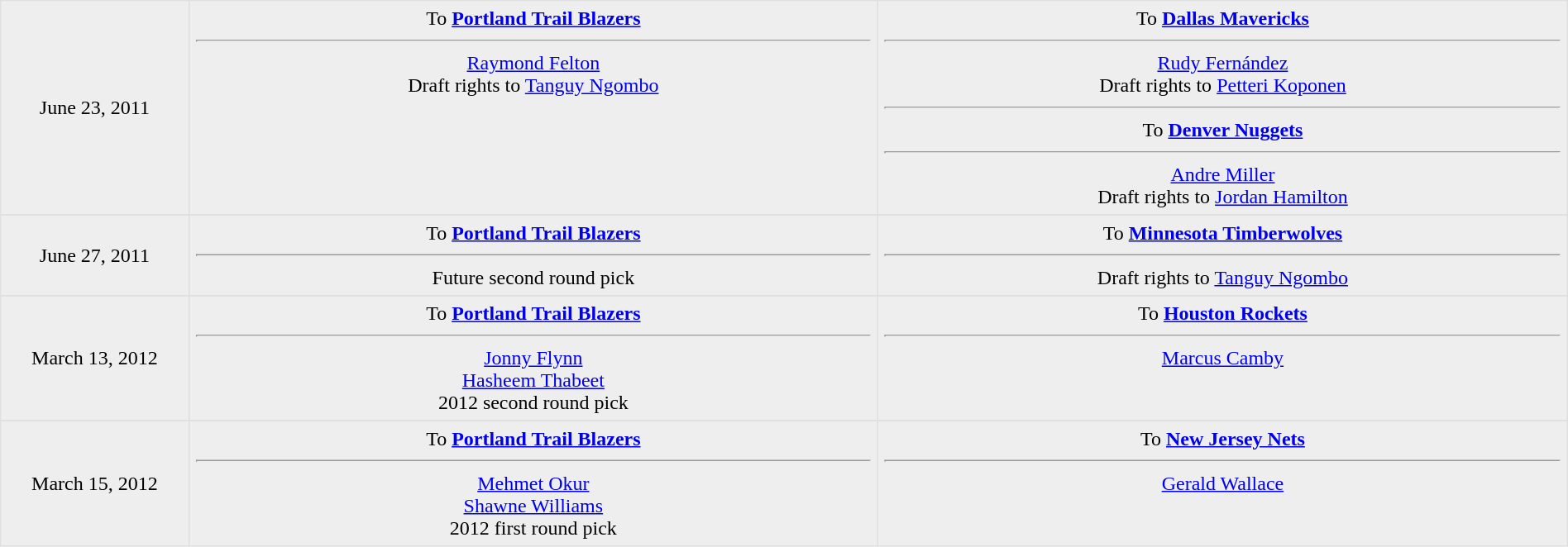<table border=1 style="border-collapse:collapse; text-align: center; width: 100%" bordercolor="#DFDFDF"  cellpadding="5">
<tr bgcolor="eeeeee">
<td style="width:12%">June 23, 2011</td>
<td style="width:44%" valign="top">To <strong><a href='#'>Portland Trail Blazers</a></strong><hr><a href='#'>Raymond Felton</a><br>Draft rights to <a href='#'>Tanguy Ngombo</a> </td>
<td style="width:44%" valign="top">To <strong><a href='#'>Dallas Mavericks</a></strong><hr><a href='#'>Rudy Fernández</a><br>Draft rights to <a href='#'>Petteri Koponen</a> <hr>To <strong><a href='#'>Denver Nuggets</a></strong><hr><a href='#'>Andre Miller</a><br>Draft rights to <a href='#'>Jordan Hamilton</a> </td>
</tr>
<tr>
</tr>
<tr bgcolor="eeeeee">
<td style="width:12%">June 27, 2011</td>
<td style="width:44%" valign="top">To <strong><a href='#'>Portland Trail Blazers</a></strong><hr>Future second round pick</td>
<td style="width:44%" valign="top">To <strong><a href='#'>Minnesota Timberwolves</a></strong><hr>Draft rights to <a href='#'>Tanguy Ngombo</a></td>
</tr>
<tr>
</tr>
<tr bgcolor="eeeeee">
<td style="width:12%">March 13, 2012</td>
<td style="width:44%" valign="top">To <strong><a href='#'>Portland Trail Blazers</a></strong><hr><a href='#'>Jonny Flynn</a><br><a href='#'>Hasheem Thabeet</a><br>2012 second round pick</td>
<td style="width:44%" valign="top">To <strong><a href='#'>Houston Rockets</a></strong><hr><a href='#'>Marcus Camby</a></td>
</tr>
<tr>
</tr>
<tr bgcolor="eeeeee">
<td style="width:12%">March 15, 2012</td>
<td style="width:44%" valign="top">To <strong><a href='#'>Portland Trail Blazers</a></strong><hr><a href='#'>Mehmet Okur</a><br><a href='#'>Shawne Williams</a><br>2012 first round pick</td>
<td style="width:44%" valign="top">To <strong><a href='#'>New Jersey Nets</a></strong><hr><a href='#'>Gerald Wallace</a></td>
</tr>
</table>
